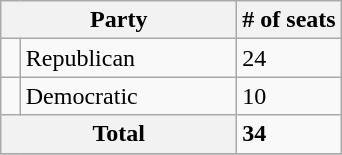<table class="wikitable sortable">
<tr>
<th colspan="2" style="width:150px;">Party</th>
<th># of seats</th>
</tr>
<tr>
<td></td>
<td>Republican</td>
<td>24</td>
</tr>
<tr>
<td></td>
<td>Democratic</td>
<td>10</td>
</tr>
<tr>
<th colspan=2>Total</th>
<td><strong>34</strong></td>
</tr>
<tr>
</tr>
</table>
